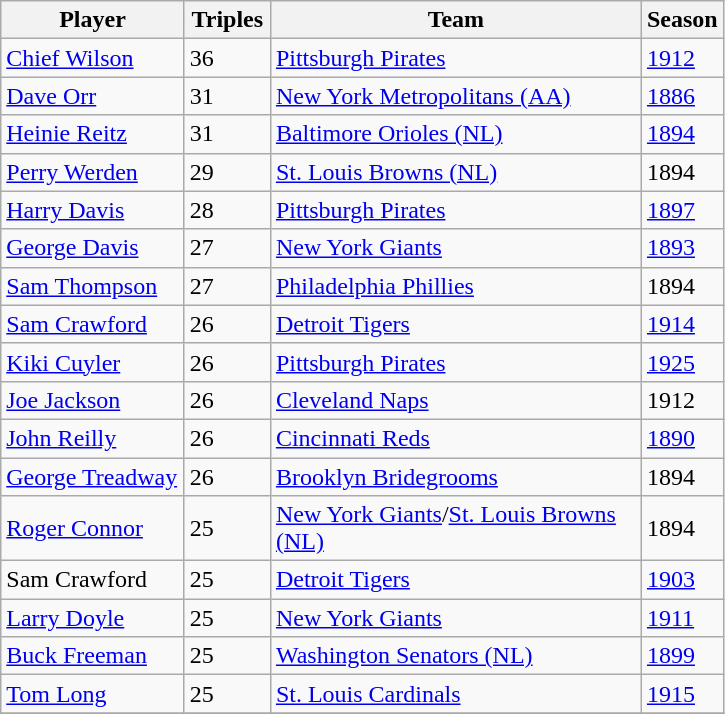<table class="wikitable sortable">
<tr>
<th width="115">Player</th>
<th width="50">Triples</th>
<th width="240">Team</th>
<th>Season</th>
</tr>
<tr>
<td><a href='#'>Chief Wilson</a></td>
<td>36</td>
<td><a href='#'>Pittsburgh Pirates</a></td>
<td><a href='#'>1912</a></td>
</tr>
<tr>
<td><a href='#'>Dave Orr</a></td>
<td>31</td>
<td><a href='#'>New York Metropolitans (AA)</a></td>
<td><a href='#'>1886</a></td>
</tr>
<tr>
<td><a href='#'>Heinie Reitz</a></td>
<td>31</td>
<td><a href='#'>Baltimore Orioles (NL)</a></td>
<td><a href='#'>1894</a></td>
</tr>
<tr>
<td><a href='#'>Perry Werden</a></td>
<td>29</td>
<td><a href='#'>St. Louis Browns (NL)</a></td>
<td>1894</td>
</tr>
<tr>
<td><a href='#'>Harry Davis</a></td>
<td>28</td>
<td><a href='#'>Pittsburgh Pirates</a></td>
<td><a href='#'>1897</a></td>
</tr>
<tr>
<td><a href='#'>George Davis</a></td>
<td>27</td>
<td><a href='#'>New York Giants</a></td>
<td><a href='#'>1893</a></td>
</tr>
<tr>
<td><a href='#'>Sam Thompson</a></td>
<td>27</td>
<td><a href='#'>Philadelphia Phillies</a></td>
<td>1894</td>
</tr>
<tr>
<td><a href='#'>Sam Crawford</a></td>
<td>26</td>
<td><a href='#'>Detroit Tigers</a></td>
<td><a href='#'>1914</a></td>
</tr>
<tr>
<td><a href='#'>Kiki Cuyler</a></td>
<td>26</td>
<td><a href='#'>Pittsburgh Pirates</a></td>
<td><a href='#'>1925</a></td>
</tr>
<tr>
<td><a href='#'>Joe Jackson</a></td>
<td>26</td>
<td><a href='#'>Cleveland Naps</a></td>
<td>1912</td>
</tr>
<tr>
<td><a href='#'>John Reilly</a></td>
<td>26</td>
<td><a href='#'>Cincinnati Reds</a></td>
<td><a href='#'>1890</a></td>
</tr>
<tr>
<td><a href='#'>George Treadway</a></td>
<td>26</td>
<td><a href='#'>Brooklyn Bridegrooms</a></td>
<td>1894</td>
</tr>
<tr>
<td><a href='#'>Roger Connor</a></td>
<td>25</td>
<td><a href='#'>New York Giants</a>/<a href='#'>St. Louis Browns (NL)</a></td>
<td>1894</td>
</tr>
<tr>
<td>Sam Crawford</td>
<td>25</td>
<td><a href='#'>Detroit Tigers</a></td>
<td><a href='#'>1903</a></td>
</tr>
<tr>
<td><a href='#'>Larry Doyle</a></td>
<td>25</td>
<td><a href='#'>New York Giants</a></td>
<td><a href='#'>1911</a></td>
</tr>
<tr>
<td><a href='#'>Buck Freeman</a></td>
<td>25</td>
<td><a href='#'>Washington Senators (NL)</a></td>
<td><a href='#'>1899</a></td>
</tr>
<tr>
<td><a href='#'>Tom Long</a></td>
<td>25</td>
<td><a href='#'>St. Louis Cardinals</a></td>
<td><a href='#'>1915</a></td>
</tr>
<tr>
</tr>
</table>
